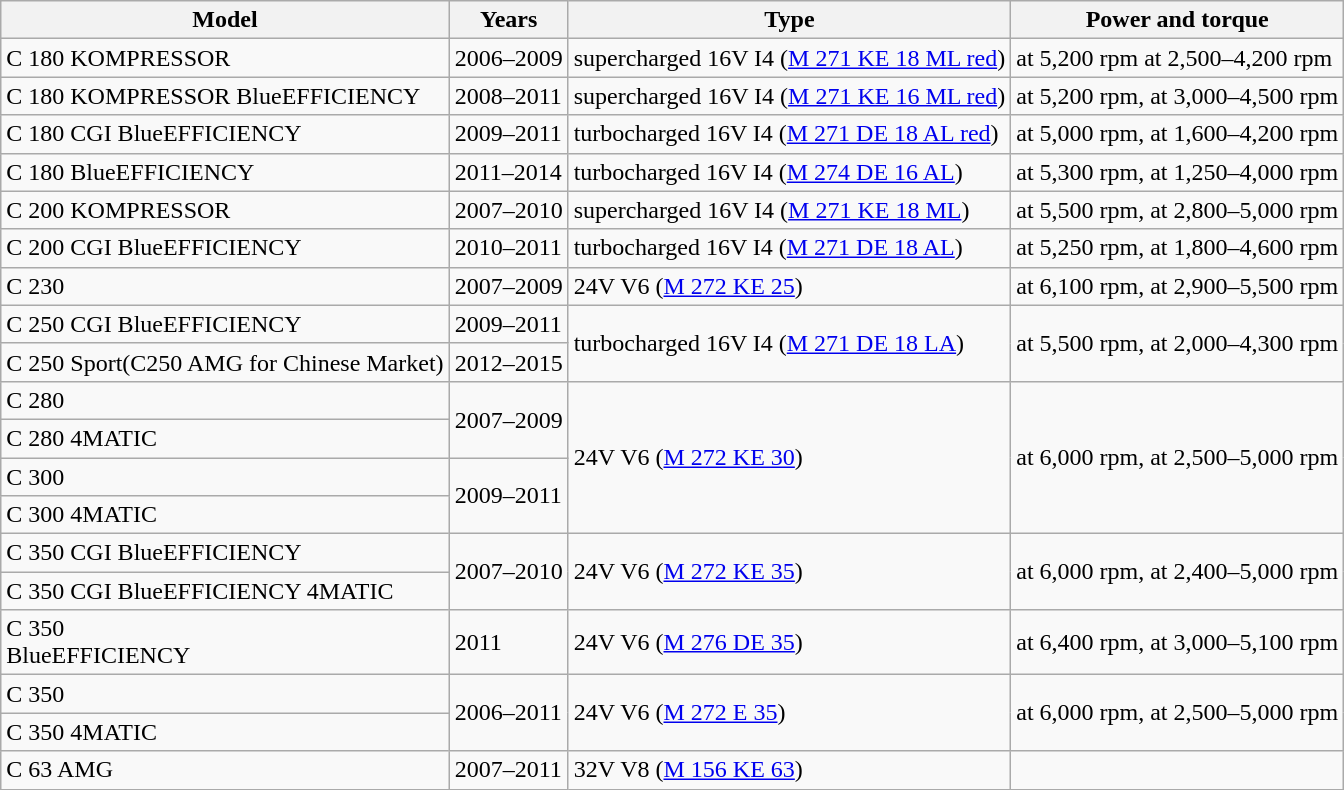<table class="wikitable">
<tr>
<th>Model</th>
<th>Years</th>
<th>Type</th>
<th>Power and torque</th>
</tr>
<tr>
<td>C 180 KOMPRESSOR</td>
<td>2006–2009</td>
<td> supercharged 16V I4 (<a href='#'>M 271 KE 18 ML red</a>)</td>
<td> at 5,200 rpm  at 2,500–4,200 rpm</td>
</tr>
<tr>
<td>C 180 KOMPRESSOR BlueEFFICIENCY</td>
<td>2008–2011</td>
<td> supercharged 16V I4 (<a href='#'>M 271 KE 16 ML red</a>)</td>
<td> at 5,200 rpm,  at 3,000–4,500 rpm</td>
</tr>
<tr>
<td>C 180 CGI BlueEFFICIENCY</td>
<td>2009–2011</td>
<td> turbocharged 16V I4 (<a href='#'>M 271 DE 18 AL red</a>)</td>
<td> at 5,000 rpm,  at 1,600–4,200 rpm</td>
</tr>
<tr>
<td>C 180 BlueEFFICIENCY</td>
<td>2011–2014</td>
<td> turbocharged 16V I4 (<a href='#'>M 274 DE 16 AL</a>)</td>
<td> at 5,300 rpm,  at 1,250–4,000 rpm</td>
</tr>
<tr>
<td>C 200 KOMPRESSOR</td>
<td>2007–2010</td>
<td> supercharged 16V I4 (<a href='#'>M 271 KE 18 ML</a>)</td>
<td> at 5,500 rpm,  at 2,800–5,000 rpm</td>
</tr>
<tr>
<td>C 200 CGI BlueEFFICIENCY</td>
<td>2010–2011</td>
<td> turbocharged 16V I4 (<a href='#'>M 271 DE 18 AL</a>)</td>
<td> at 5,250 rpm,  at 1,800–4,600 rpm</td>
</tr>
<tr>
<td>C 230</td>
<td>2007–2009</td>
<td> 24V V6 (<a href='#'>M 272 KE 25</a>)</td>
<td> at 6,100 rpm,  at 2,900–5,500 rpm</td>
</tr>
<tr>
<td>C 250 CGI BlueEFFICIENCY</td>
<td>2009–2011</td>
<td rowspan="2"> turbocharged 16V I4 (<a href='#'>M 271 DE 18 LA</a>)</td>
<td rowspan="2"> at 5,500 rpm,  at 2,000–4,300 rpm</td>
</tr>
<tr>
<td>C 250 Sport(C250 AMG for Chinese Market)</td>
<td>2012–2015</td>
</tr>
<tr>
<td>C 280</td>
<td rowspan="2">2007–2009</td>
<td rowspan="4"> 24V V6 (<a href='#'>M 272 KE 30</a>)</td>
<td rowspan="4"> at 6,000 rpm,  at 2,500–5,000 rpm</td>
</tr>
<tr>
<td>C 280 4MATIC</td>
</tr>
<tr>
<td>C 300</td>
<td rowspan="2">2009–2011</td>
</tr>
<tr>
<td>C 300 4MATIC</td>
</tr>
<tr>
<td>C 350 CGI BlueEFFICIENCY</td>
<td rowspan="2">2007–2010</td>
<td rowspan="2"> 24V V6 (<a href='#'>M 272 KE 35</a>)</td>
<td rowspan="2"> at 6,000 rpm,  at 2,400–5,000 rpm</td>
</tr>
<tr>
<td>C 350 CGI BlueEFFICIENCY 4MATIC</td>
</tr>
<tr>
<td>C 350<br>BlueEFFICIENCY</td>
<td>2011</td>
<td> 24V V6 (<a href='#'>M 276 DE 35</a>)</td>
<td> at 6,400 rpm,  at 3,000–5,100 rpm</td>
</tr>
<tr>
<td>C 350</td>
<td rowspan="2">2006–2011</td>
<td rowspan="2"> 24V V6 (<a href='#'>M 272 E 35</a>)</td>
<td rowspan="2"> at 6,000 rpm,  at 2,500–5,000 rpm</td>
</tr>
<tr>
<td>C 350 4MATIC</td>
</tr>
<tr>
<td>C 63 AMG</td>
<td>2007–2011</td>
<td> 32V V8 (<a href='#'>M 156 KE 63</a>)</td>
<td></td>
</tr>
</table>
